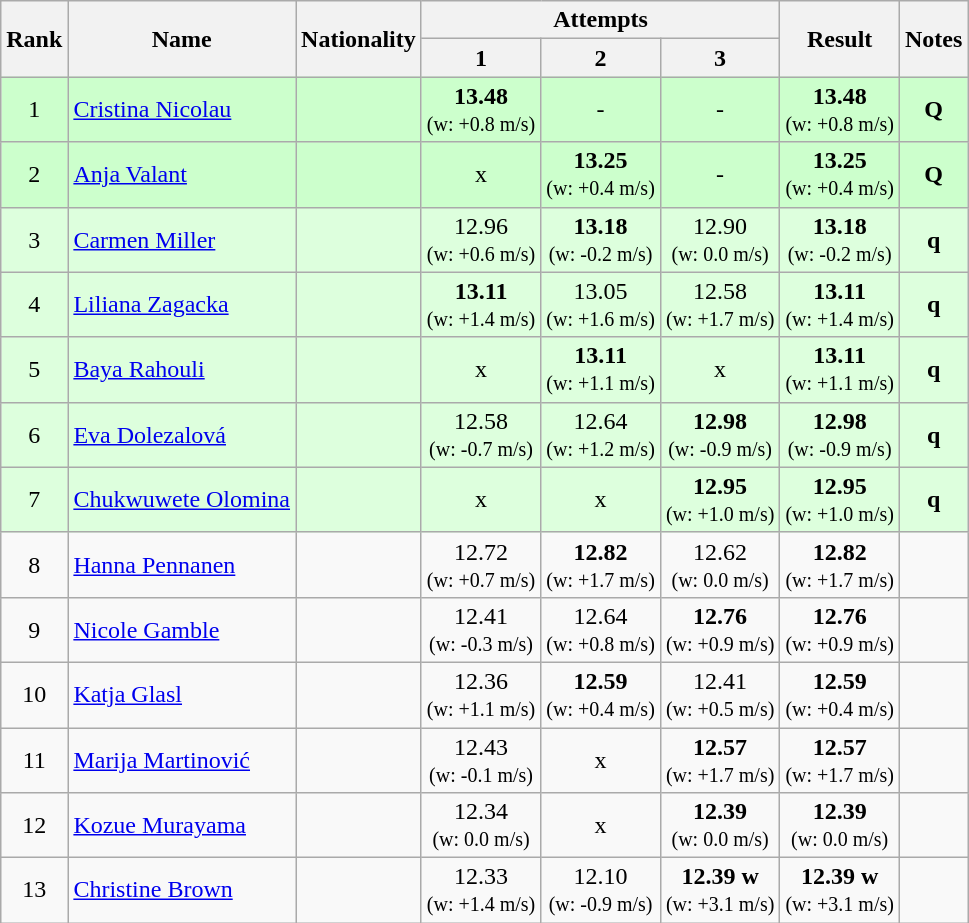<table class="wikitable sortable" style="text-align:center">
<tr>
<th rowspan=2>Rank</th>
<th rowspan=2>Name</th>
<th rowspan=2>Nationality</th>
<th colspan=3>Attempts</th>
<th rowspan=2>Result</th>
<th rowspan=2>Notes</th>
</tr>
<tr>
<th>1</th>
<th>2</th>
<th>3</th>
</tr>
<tr bgcolor=ccffcc>
<td>1</td>
<td align=left><a href='#'>Cristina Nicolau</a></td>
<td align=left></td>
<td><strong>13.48</strong><br><small>(w: +0.8 m/s)</small></td>
<td>-</td>
<td>-</td>
<td><strong>13.48</strong> <br><small>(w: +0.8 m/s)</small></td>
<td><strong>Q</strong></td>
</tr>
<tr bgcolor=ccffcc>
<td>2</td>
<td align=left><a href='#'>Anja Valant</a></td>
<td align=left></td>
<td>x</td>
<td><strong>13.25</strong><br><small>(w: +0.4 m/s)</small></td>
<td>-</td>
<td><strong>13.25</strong> <br><small>(w: +0.4 m/s)</small></td>
<td><strong>Q</strong></td>
</tr>
<tr bgcolor=ddffdd>
<td>3</td>
<td align=left><a href='#'>Carmen Miller</a></td>
<td align=left></td>
<td>12.96<br><small>(w: +0.6 m/s)</small></td>
<td><strong>13.18</strong><br><small>(w: -0.2 m/s)</small></td>
<td>12.90<br><small>(w: 0.0 m/s)</small></td>
<td><strong>13.18</strong> <br><small>(w: -0.2 m/s)</small></td>
<td><strong>q</strong></td>
</tr>
<tr bgcolor=ddffdd>
<td>4</td>
<td align=left><a href='#'>Liliana Zagacka</a></td>
<td align=left></td>
<td><strong>13.11</strong><br><small>(w: +1.4 m/s)</small></td>
<td>13.05<br><small>(w: +1.6 m/s)</small></td>
<td>12.58<br><small>(w: +1.7 m/s)</small></td>
<td><strong>13.11</strong> <br><small>(w: +1.4 m/s)</small></td>
<td><strong>q</strong></td>
</tr>
<tr bgcolor=ddffdd>
<td>5</td>
<td align=left><a href='#'>Baya Rahouli</a></td>
<td align=left></td>
<td>x</td>
<td><strong>13.11</strong><br><small>(w: +1.1 m/s)</small></td>
<td>x</td>
<td><strong>13.11</strong> <br><small>(w: +1.1 m/s)</small></td>
<td><strong>q</strong></td>
</tr>
<tr bgcolor=ddffdd>
<td>6</td>
<td align=left><a href='#'>Eva Dolezalová</a></td>
<td align=left></td>
<td>12.58<br><small>(w: -0.7 m/s)</small></td>
<td>12.64<br><small>(w: +1.2 m/s)</small></td>
<td><strong>12.98</strong><br><small>(w: -0.9 m/s)</small></td>
<td><strong>12.98</strong> <br><small>(w: -0.9 m/s)</small></td>
<td><strong>q</strong></td>
</tr>
<tr bgcolor=ddffdd>
<td>7</td>
<td align=left><a href='#'>Chukwuwete Olomina</a></td>
<td align=left></td>
<td>x</td>
<td>x</td>
<td><strong>12.95</strong><br><small>(w: +1.0 m/s)</small></td>
<td><strong>12.95</strong> <br><small>(w: +1.0 m/s)</small></td>
<td><strong>q</strong></td>
</tr>
<tr>
<td>8</td>
<td align=left><a href='#'>Hanna Pennanen</a></td>
<td align=left></td>
<td>12.72<br><small>(w: +0.7 m/s)</small></td>
<td><strong>12.82</strong><br><small>(w: +1.7 m/s)</small></td>
<td>12.62<br><small>(w: 0.0 m/s)</small></td>
<td><strong>12.82</strong> <br><small>(w: +1.7 m/s)</small></td>
<td></td>
</tr>
<tr>
<td>9</td>
<td align=left><a href='#'>Nicole Gamble</a></td>
<td align=left></td>
<td>12.41<br><small>(w: -0.3 m/s)</small></td>
<td>12.64<br><small>(w: +0.8 m/s)</small></td>
<td><strong>12.76</strong><br><small>(w: +0.9 m/s)</small></td>
<td><strong>12.76</strong> <br><small>(w: +0.9 m/s)</small></td>
<td></td>
</tr>
<tr>
<td>10</td>
<td align=left><a href='#'>Katja Glasl</a></td>
<td align=left></td>
<td>12.36<br><small>(w: +1.1 m/s)</small></td>
<td><strong>12.59</strong><br><small>(w: +0.4 m/s)</small></td>
<td>12.41<br><small>(w: +0.5 m/s)</small></td>
<td><strong>12.59</strong> <br><small>(w: +0.4 m/s)</small></td>
<td></td>
</tr>
<tr>
<td>11</td>
<td align=left><a href='#'>Marija Martinović</a></td>
<td align=left></td>
<td>12.43<br><small>(w: -0.1 m/s)</small></td>
<td>x</td>
<td><strong>12.57</strong><br><small>(w: +1.7 m/s)</small></td>
<td><strong>12.57</strong> <br><small>(w: +1.7 m/s)</small></td>
<td></td>
</tr>
<tr>
<td>12</td>
<td align=left><a href='#'>Kozue Murayama</a></td>
<td align=left></td>
<td>12.34<br><small>(w: 0.0 m/s)</small></td>
<td>x</td>
<td><strong>12.39</strong><br><small>(w: 0.0 m/s)</small></td>
<td><strong>12.39</strong> <br><small>(w: 0.0 m/s)</small></td>
<td></td>
</tr>
<tr>
<td>13</td>
<td align=left><a href='#'>Christine Brown</a></td>
<td align=left></td>
<td>12.33<br><small>(w: +1.4 m/s)</small></td>
<td>12.10<br><small>(w: -0.9 m/s)</small></td>
<td><strong>12.39</strong> <strong>w</strong> <br><small>(w: +3.1 m/s)</small></td>
<td><strong>12.39</strong>  <strong>w</strong> <br><small>(w: +3.1 m/s)</small></td>
<td></td>
</tr>
</table>
